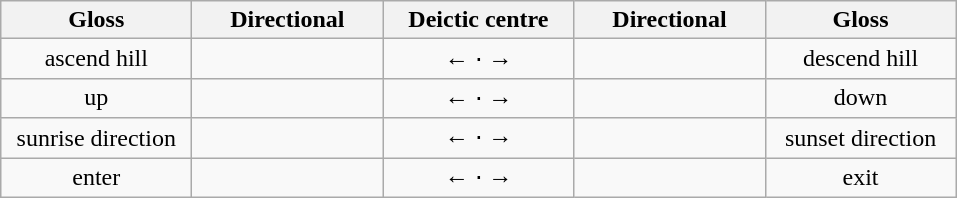<table class="wikitable" style="text-align: center;">
<tr>
<th scope="col" style="width:120px;">Gloss</th>
<th scope="col" style="width:120px;">Directional</th>
<th scope="col" style="width:120px;">Deictic centre</th>
<th scope="col" style="width:120px;">Directional</th>
<th scope="col" style="width:120px;">Gloss</th>
</tr>
<tr>
<td>ascend hill</td>
<td></td>
<td>← ⋅ →</td>
<td></td>
<td>descend hill</td>
</tr>
<tr>
<td>up</td>
<td></td>
<td>← ⋅ →</td>
<td></td>
<td>down</td>
</tr>
<tr>
<td>sunrise direction</td>
<td></td>
<td>← ⋅ →</td>
<td></td>
<td>sunset direction</td>
</tr>
<tr>
<td>enter</td>
<td></td>
<td>← ⋅ →</td>
<td></td>
<td>exit</td>
</tr>
</table>
